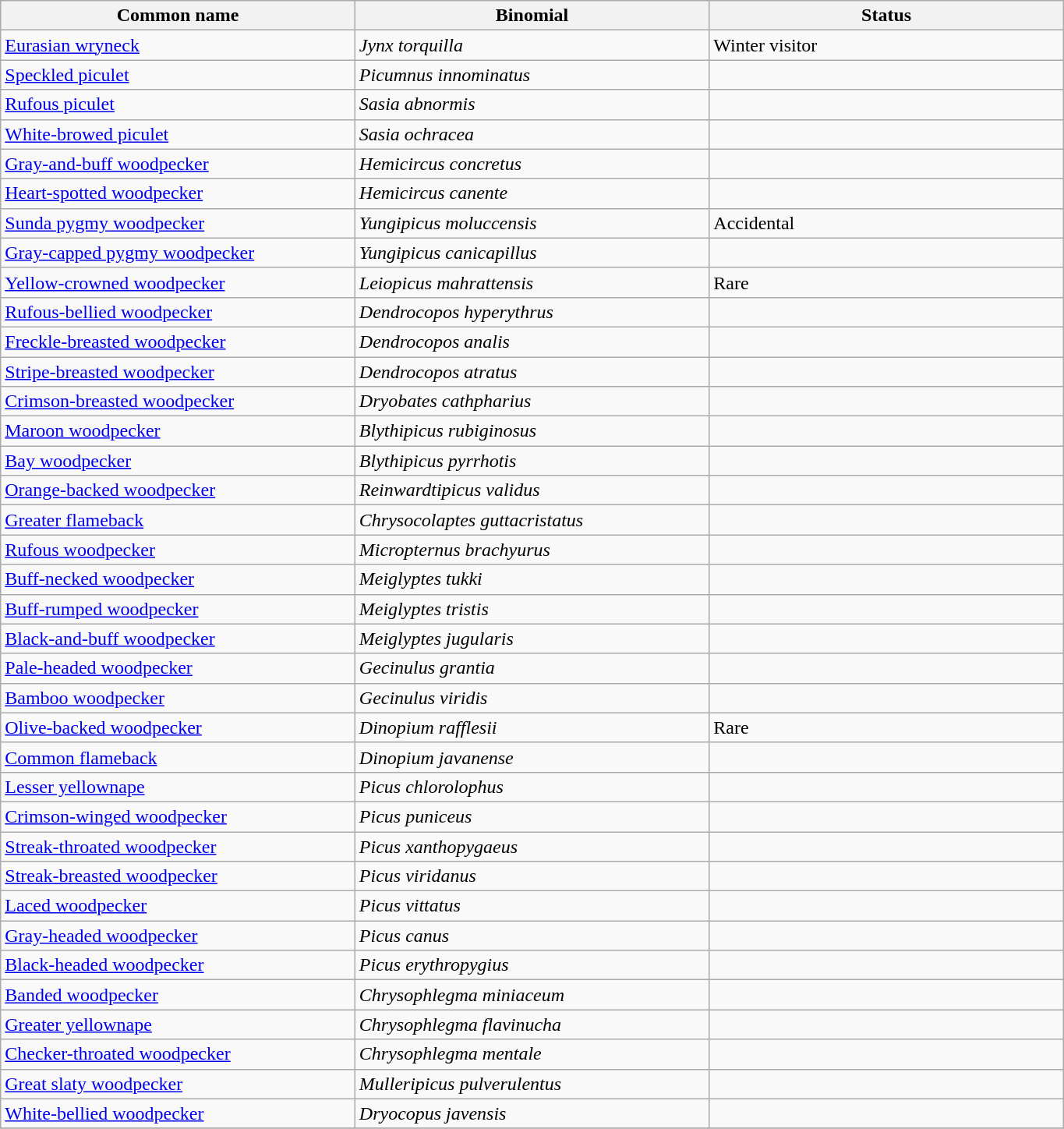<table width=72% class="wikitable">
<tr>
<th width=24%>Common name</th>
<th width=24%>Binomial</th>
<th width=24%>Status</th>
</tr>
<tr>
<td><a href='#'>Eurasian wryneck</a></td>
<td><em>Jynx torquilla</em></td>
<td>Winter visitor</td>
</tr>
<tr>
<td><a href='#'>Speckled piculet</a></td>
<td><em>Picumnus innominatus</em></td>
<td></td>
</tr>
<tr>
<td><a href='#'>Rufous piculet</a></td>
<td><em>Sasia abnormis</em></td>
<td></td>
</tr>
<tr>
<td><a href='#'>White-browed piculet</a></td>
<td><em>Sasia ochracea</em></td>
<td></td>
</tr>
<tr>
<td><a href='#'>Gray-and-buff woodpecker</a></td>
<td><em>Hemicircus concretus</em></td>
<td></td>
</tr>
<tr>
<td><a href='#'>Heart-spotted woodpecker</a></td>
<td><em>Hemicircus canente</em></td>
<td></td>
</tr>
<tr>
<td><a href='#'>Sunda pygmy woodpecker</a></td>
<td><em>Yungipicus moluccensis</em></td>
<td>Accidental</td>
</tr>
<tr>
<td><a href='#'>Gray-capped pygmy woodpecker</a></td>
<td><em>Yungipicus canicapillus</em></td>
<td></td>
</tr>
<tr>
<td><a href='#'>Yellow-crowned woodpecker</a></td>
<td><em>Leiopicus mahrattensis</em></td>
<td>Rare</td>
</tr>
<tr>
<td><a href='#'>Rufous-bellied woodpecker</a></td>
<td><em>Dendrocopos hyperythrus</em></td>
<td></td>
</tr>
<tr>
<td><a href='#'>Freckle-breasted woodpecker</a></td>
<td><em>Dendrocopos analis</em></td>
<td></td>
</tr>
<tr>
<td><a href='#'>Stripe-breasted woodpecker</a></td>
<td><em>Dendrocopos atratus</em></td>
<td></td>
</tr>
<tr>
<td><a href='#'>Crimson-breasted woodpecker</a></td>
<td><em>Dryobates cathpharius</em></td>
<td></td>
</tr>
<tr>
<td><a href='#'>Maroon woodpecker</a></td>
<td><em>Blythipicus rubiginosus</em></td>
<td></td>
</tr>
<tr>
<td><a href='#'>Bay woodpecker</a></td>
<td><em>Blythipicus pyrrhotis</em></td>
<td></td>
</tr>
<tr>
<td><a href='#'>Orange-backed woodpecker</a></td>
<td><em>Reinwardtipicus validus</em></td>
<td></td>
</tr>
<tr>
<td><a href='#'>Greater flameback</a></td>
<td><em>Chrysocolaptes guttacristatus</em></td>
<td></td>
</tr>
<tr>
<td><a href='#'>Rufous woodpecker</a></td>
<td><em>Micropternus brachyurus</em></td>
<td></td>
</tr>
<tr>
<td><a href='#'>Buff-necked woodpecker</a></td>
<td><em>Meiglyptes tukki</em></td>
<td></td>
</tr>
<tr>
<td><a href='#'>Buff-rumped woodpecker</a></td>
<td><em>Meiglyptes tristis</em></td>
<td></td>
</tr>
<tr>
<td><a href='#'>Black-and-buff woodpecker</a></td>
<td><em>Meiglyptes jugularis</em></td>
<td></td>
</tr>
<tr>
<td><a href='#'>Pale-headed woodpecker</a></td>
<td><em>Gecinulus grantia</em></td>
<td></td>
</tr>
<tr>
<td><a href='#'>Bamboo woodpecker</a></td>
<td><em>Gecinulus viridis</em></td>
<td></td>
</tr>
<tr>
<td><a href='#'>Olive-backed woodpecker</a></td>
<td><em>Dinopium rafflesii</em></td>
<td>Rare</td>
</tr>
<tr>
<td><a href='#'>Common flameback</a></td>
<td><em>Dinopium javanense</em></td>
<td></td>
</tr>
<tr>
<td><a href='#'>Lesser yellownape</a></td>
<td><em>Picus chlorolophus</em></td>
<td></td>
</tr>
<tr>
<td><a href='#'>Crimson-winged woodpecker</a></td>
<td><em>Picus puniceus</em></td>
<td></td>
</tr>
<tr>
<td><a href='#'>Streak-throated woodpecker</a></td>
<td><em>Picus xanthopygaeus</em></td>
<td></td>
</tr>
<tr>
<td><a href='#'>Streak-breasted woodpecker</a></td>
<td><em>Picus viridanus</em></td>
<td></td>
</tr>
<tr>
<td><a href='#'>Laced woodpecker</a></td>
<td><em>Picus vittatus</em></td>
<td></td>
</tr>
<tr>
<td><a href='#'>Gray-headed woodpecker</a></td>
<td><em>Picus canus</em></td>
<td></td>
</tr>
<tr>
<td><a href='#'>Black-headed woodpecker</a></td>
<td><em>Picus erythropygius</em></td>
<td></td>
</tr>
<tr>
<td><a href='#'>Banded woodpecker</a></td>
<td><em>Chrysophlegma miniaceum</em></td>
<td></td>
</tr>
<tr>
<td><a href='#'>Greater yellownape</a></td>
<td><em>Chrysophlegma flavinucha</em></td>
<td></td>
</tr>
<tr>
<td><a href='#'>Checker-throated woodpecker</a></td>
<td><em>Chrysophlegma mentale</em></td>
<td></td>
</tr>
<tr>
<td><a href='#'>Great slaty woodpecker</a></td>
<td><em>Mulleripicus pulverulentus</em></td>
<td></td>
</tr>
<tr>
<td><a href='#'>White-bellied woodpecker</a></td>
<td><em>Dryocopus javensis</em></td>
<td></td>
</tr>
<tr>
</tr>
</table>
